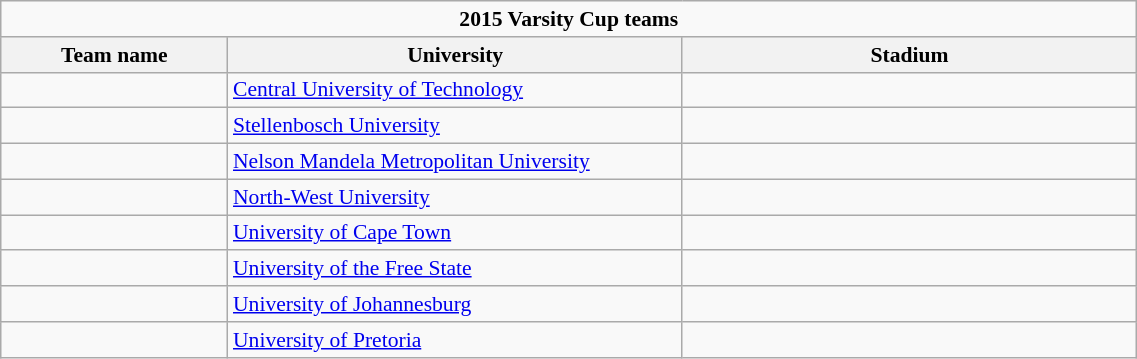<table class="wikitable" style="text-align:left; font-size:90%; width:60%;">
<tr>
<td colspan=4 align=center><strong>2015 Varsity Cup teams</strong></td>
</tr>
<tr>
<th width="20%">Team name</th>
<th width="40%">University</th>
<th width="40%">Stadium</th>
</tr>
<tr>
<td></td>
<td><a href='#'>Central University of Technology</a></td>
<td></td>
</tr>
<tr>
<td></td>
<td><a href='#'>Stellenbosch University</a></td>
<td></td>
</tr>
<tr>
<td></td>
<td><a href='#'>Nelson Mandela Metropolitan University</a></td>
<td></td>
</tr>
<tr>
<td></td>
<td><a href='#'>North-West University</a></td>
<td></td>
</tr>
<tr>
<td></td>
<td><a href='#'>University of Cape Town</a></td>
<td></td>
</tr>
<tr>
<td></td>
<td><a href='#'>University of the Free State</a></td>
<td></td>
</tr>
<tr>
<td></td>
<td><a href='#'>University of Johannesburg</a></td>
<td></td>
</tr>
<tr>
<td></td>
<td><a href='#'>University of Pretoria</a></td>
<td></td>
</tr>
</table>
